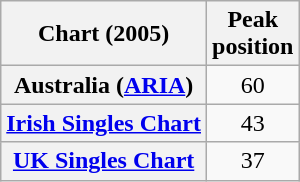<table class="wikitable sortable plainrowheaders">
<tr>
<th scope="col">Chart (2005)</th>
<th scope="col">Peak<br>position</th>
</tr>
<tr>
<th scope="row">Australia (<a href='#'>ARIA</a>)</th>
<td align="center">60</td>
</tr>
<tr>
<th scope="row"><a href='#'>Irish Singles Chart</a></th>
<td align="center">43</td>
</tr>
<tr>
<th scope="row"><a href='#'>UK Singles Chart</a></th>
<td align="center">37</td>
</tr>
</table>
